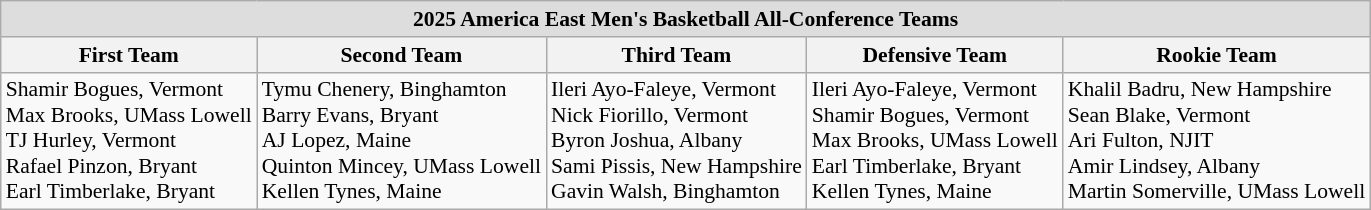<table class="wikitable" style="white-space:nowrap; font-size:90%;">
<tr>
<td colspan="7" style="text-align:center; background:#ddd;"><strong>2025 America East Men's Basketball All-Conference Teams</strong></td>
</tr>
<tr>
<th>First Team</th>
<th>Second Team</th>
<th>Third Team</th>
<th>Defensive Team</th>
<th>Rookie Team</th>
</tr>
<tr>
<td>Shamir Bogues, Vermont<br>Max Brooks, UMass Lowell<br>TJ Hurley, Vermont<br>Rafael Pinzon, Bryant<br>Earl Timberlake, Bryant</td>
<td>Tymu Chenery, Binghamton<br>Barry Evans, Bryant<br>AJ Lopez, Maine<br>Quinton Mincey, UMass Lowell<br>Kellen Tynes, Maine</td>
<td>Ileri Ayo-Faleye, Vermont<br>Nick Fiorillo, Vermont<br>Byron Joshua, Albany<br>Sami Pissis, New Hampshire<br>Gavin Walsh, Binghamton</td>
<td>Ileri Ayo-Faleye, Vermont<br>Shamir Bogues, Vermont<br>Max Brooks, UMass Lowell<br>Earl Timberlake, Bryant<br>Kellen Tynes, Maine</td>
<td>Khalil Badru, New Hampshire<br>Sean Blake, Vermont<br>Ari Fulton, NJIT<br>Amir Lindsey, Albany<br>Martin Somerville, UMass Lowell</td>
</tr>
</table>
